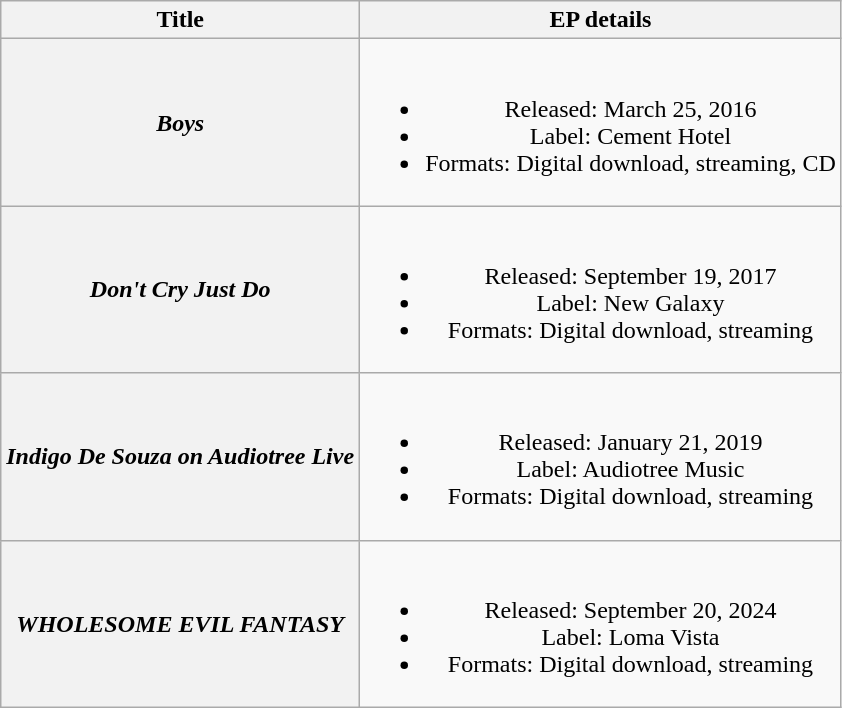<table class="wikitable plainrowheaders" style="text-align:center">
<tr>
<th scope="col">Title</th>
<th scope="col">EP details</th>
</tr>
<tr>
<th scope="row"><em>Boys</em></th>
<td><br><ul><li>Released: March 25, 2016</li><li>Label: Cement Hotel</li><li>Formats: Digital download, streaming, CD</li></ul></td>
</tr>
<tr>
<th scope="row"><em>Don't Cry Just Do</em></th>
<td><br><ul><li>Released: September 19, 2017</li><li>Label: New Galaxy</li><li>Formats: Digital download, streaming</li></ul></td>
</tr>
<tr>
<th scope="row"><em>Indigo De Souza on Audiotree Live</em></th>
<td><br><ul><li>Released: January 21, 2019</li><li>Label: Audiotree Music</li><li>Formats: Digital download, streaming</li></ul></td>
</tr>
<tr>
<th scope="row"><em>WHOLESOME EVIL FANTASY</em></th>
<td><br><ul><li>Released: September 20, 2024</li><li>Label: Loma Vista</li><li>Formats: Digital download, streaming</li></ul></td>
</tr>
</table>
